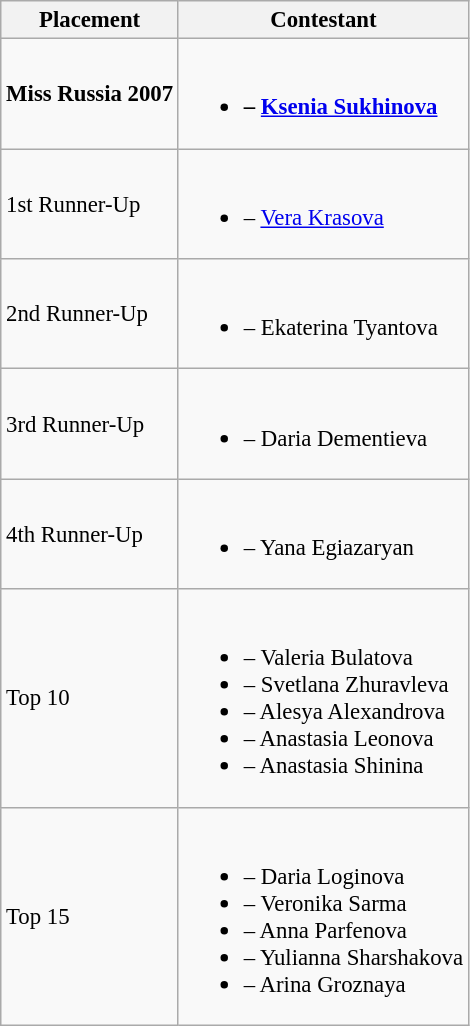<table class="wikitable sortable" style="font-size: 95%;">
<tr>
<th>Placement</th>
<th>Contestant</th>
</tr>
<tr>
<td><strong>Miss Russia 2007</strong></td>
<td><br><ul><li><strong> – <a href='#'>Ksenia Sukhinova</a></strong></li></ul></td>
</tr>
<tr>
<td>1st Runner-Up</td>
<td><br><ul><li> – <a href='#'>Vera Krasova</a></li></ul></td>
</tr>
<tr>
<td>2nd Runner-Up</td>
<td><br><ul><li> – Ekaterina Tyantova</li></ul></td>
</tr>
<tr>
<td>3rd Runner-Up</td>
<td><br><ul><li> – Daria Dementieva</li></ul></td>
</tr>
<tr>
<td>4th Runner-Up</td>
<td><br><ul><li> – Yana Egiazaryan</li></ul></td>
</tr>
<tr>
<td>Top 10</td>
<td><br><ul><li> – Valeria Bulatova</li><li> – Svetlana Zhuravleva</li><li> – Alesya Alexandrova</li><li> – Anastasia Leonova</li><li> – Anastasia Shinina</li></ul></td>
</tr>
<tr>
<td>Top 15</td>
<td><br><ul><li> – Daria Loginova</li><li> – Veronika Sarma</li><li> – Anna Parfenova</li><li> – Yulianna Sharshakova</li><li> – Arina Groznaya</li></ul></td>
</tr>
</table>
